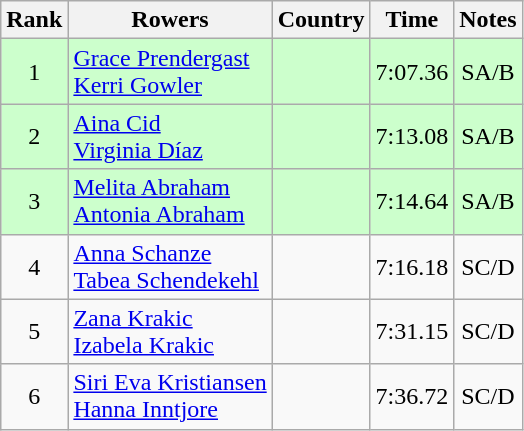<table class="wikitable" style="text-align:center">
<tr>
<th>Rank</th>
<th>Rowers</th>
<th>Country</th>
<th>Time</th>
<th>Notes</th>
</tr>
<tr bgcolor=ccffcc>
<td>1</td>
<td align="left"><a href='#'>Grace Prendergast</a><br><a href='#'>Kerri Gowler</a></td>
<td align="left"></td>
<td>7:07.36</td>
<td>SA/B</td>
</tr>
<tr bgcolor=ccffcc>
<td>2</td>
<td align="left"><a href='#'>Aina Cid</a><br><a href='#'>Virginia Díaz</a></td>
<td align="left"></td>
<td>7:13.08</td>
<td>SA/B</td>
</tr>
<tr bgcolor=ccffcc>
<td>3</td>
<td align="left"><a href='#'>Melita Abraham</a><br><a href='#'>Antonia Abraham</a></td>
<td align="left"></td>
<td>7:14.64</td>
<td>SA/B</td>
</tr>
<tr>
<td>4</td>
<td align="left"><a href='#'>Anna Schanze</a><br><a href='#'>Tabea Schendekehl</a></td>
<td align="left"></td>
<td>7:16.18</td>
<td>SC/D</td>
</tr>
<tr>
<td>5</td>
<td align="left"><a href='#'>Zana Krakic</a><br><a href='#'>Izabela Krakic</a></td>
<td align="left"></td>
<td>7:31.15</td>
<td>SC/D</td>
</tr>
<tr>
<td>6</td>
<td align="left"><a href='#'>Siri Eva Kristiansen</a><br><a href='#'>Hanna Inntjore</a></td>
<td align="left"></td>
<td>7:36.72</td>
<td>SC/D</td>
</tr>
</table>
